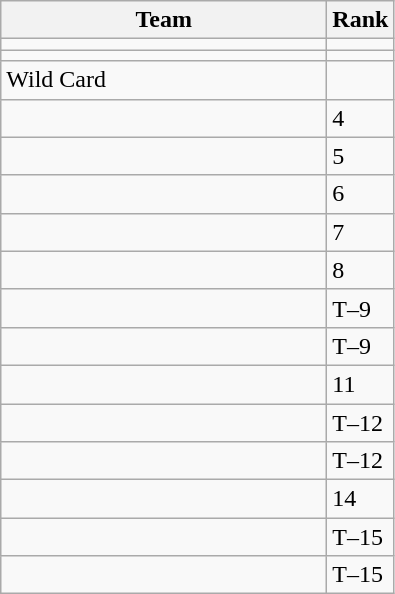<table class="wikitable">
<tr>
<th width=210>Team</th>
<th width=15>Rank</th>
</tr>
<tr>
<td></td>
<td></td>
</tr>
<tr>
<td></td>
<td></td>
</tr>
<tr>
<td> Wild Card</td>
<td></td>
</tr>
<tr>
<td></td>
<td>4</td>
</tr>
<tr>
<td></td>
<td>5</td>
</tr>
<tr>
<td></td>
<td>6</td>
</tr>
<tr>
<td></td>
<td>7</td>
</tr>
<tr>
<td></td>
<td>8</td>
</tr>
<tr>
<td></td>
<td>T–9</td>
</tr>
<tr>
<td></td>
<td>T–9</td>
</tr>
<tr>
<td></td>
<td>11</td>
</tr>
<tr>
<td></td>
<td>T–12</td>
</tr>
<tr>
<td></td>
<td>T–12</td>
</tr>
<tr>
<td></td>
<td>14</td>
</tr>
<tr>
<td></td>
<td>T–15</td>
</tr>
<tr>
<td></td>
<td>T–15</td>
</tr>
</table>
